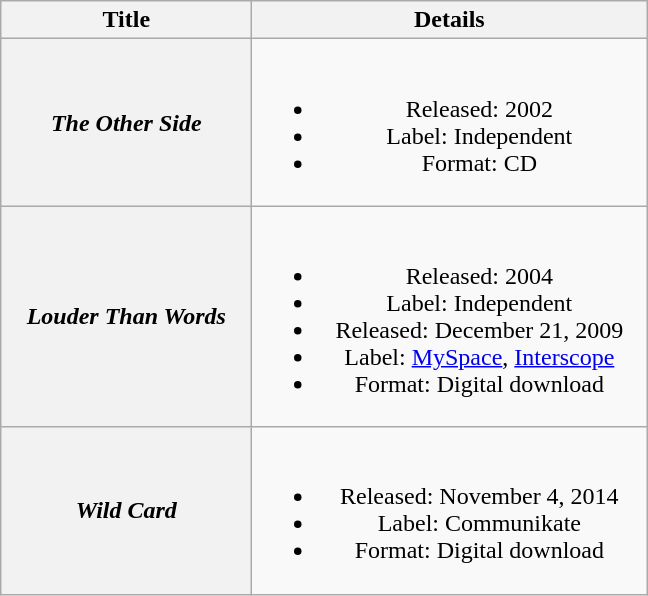<table class="wikitable plainrowheaders" style="text-align:center;">
<tr>
<th scope="col" style="width:10em;">Title</th>
<th scope="col" style="width:16em;">Details</th>
</tr>
<tr>
<th scope="row"><em>The Other Side</em></th>
<td><br><ul><li>Released: 2002</li><li>Label: Independent</li><li>Format: CD</li></ul></td>
</tr>
<tr>
<th scope="row"><em>Louder Than Words</em></th>
<td><br><ul><li>Released: 2004</li><li>Label: Independent</li><li>Released: December 21, 2009</li><li>Label: <a href='#'>MySpace</a>, <a href='#'>Interscope</a></li><li>Format: Digital download</li></ul></td>
</tr>
<tr>
<th scope="row"><em>Wild Card</em></th>
<td><br><ul><li>Released: November 4, 2014</li><li>Label: Communikate</li><li>Format: Digital download</li></ul></td>
</tr>
</table>
